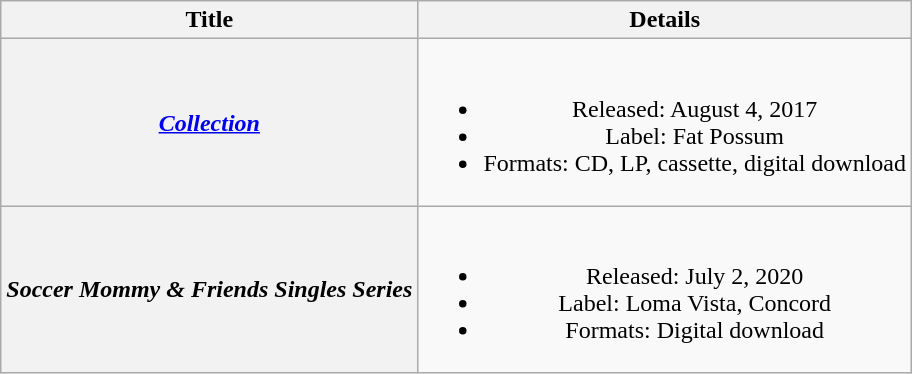<table class="wikitable plainrowheaders" style="text-align:center;" border="1">
<tr>
<th scope="col">Title</th>
<th scope="col">Details</th>
</tr>
<tr>
<th scope="row"><em><a href='#'>Collection</a></em></th>
<td><br><ul><li>Released: August 4, 2017</li><li>Label: Fat Possum</li><li>Formats: CD, LP, cassette, digital download</li></ul></td>
</tr>
<tr>
<th scope="row"><em>Soccer Mommy & Friends Singles Series</em></th>
<td><br><ul><li>Released: July 2, 2020</li><li>Label: Loma Vista, Concord</li><li>Formats: Digital download</li></ul></td>
</tr>
</table>
